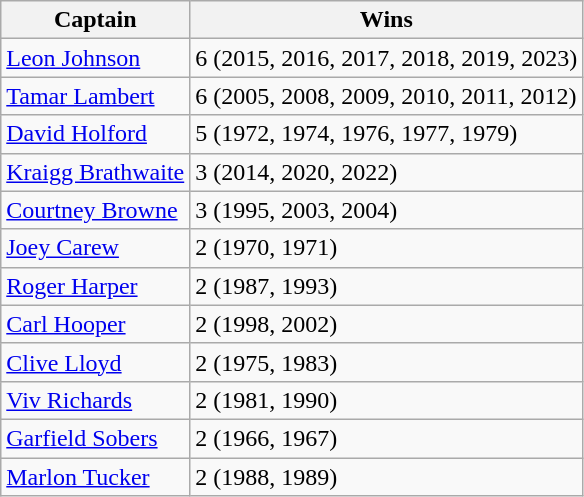<table class="wikitable">
<tr>
<th>Captain</th>
<th>Wins</th>
</tr>
<tr>
<td><a href='#'>Leon Johnson</a></td>
<td>6 (2015, 2016, 2017, 2018, 2019, 2023)</td>
</tr>
<tr>
<td><a href='#'>Tamar Lambert</a></td>
<td>6 (2005, 2008, 2009, 2010, 2011, 2012)</td>
</tr>
<tr>
<td><a href='#'>David Holford</a></td>
<td>5 (1972, 1974, 1976, 1977, 1979)</td>
</tr>
<tr>
<td><a href='#'>Kraigg Brathwaite</a></td>
<td>3 (2014, 2020, 2022)</td>
</tr>
<tr>
<td><a href='#'>Courtney Browne</a></td>
<td>3 (1995, 2003, 2004)</td>
</tr>
<tr>
<td><a href='#'>Joey Carew</a></td>
<td>2 (1970, 1971)</td>
</tr>
<tr>
<td><a href='#'>Roger Harper</a></td>
<td>2 (1987, 1993)</td>
</tr>
<tr>
<td><a href='#'>Carl Hooper</a></td>
<td>2 (1998, 2002)</td>
</tr>
<tr>
<td><a href='#'>Clive Lloyd</a></td>
<td>2 (1975, 1983)</td>
</tr>
<tr>
<td><a href='#'>Viv Richards</a></td>
<td>2 (1981, 1990)</td>
</tr>
<tr>
<td><a href='#'>Garfield Sobers</a></td>
<td>2 (1966, 1967)</td>
</tr>
<tr>
<td><a href='#'>Marlon Tucker</a></td>
<td>2 (1988, 1989)</td>
</tr>
</table>
